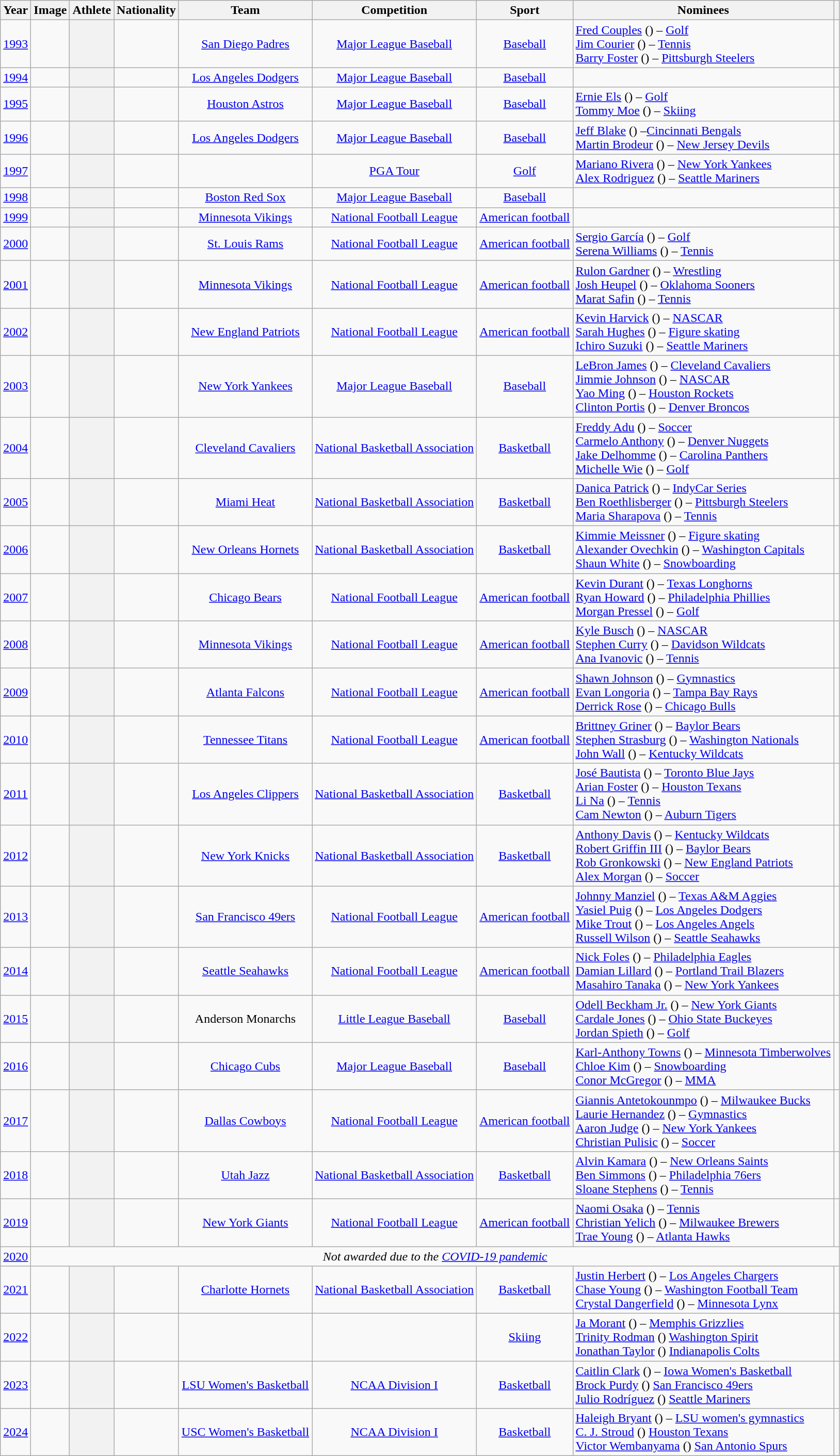<table class="wikitable plainrowheaders sortable" style="text-align:center;">
<tr>
<th scope=col>Year</th>
<th scope=col class=unsortable>Image</th>
<th scope=col>Athlete</th>
<th scope=col>Nationality</th>
<th scope=col>Team</th>
<th scope=col>Competition</th>
<th scope=col>Sport</th>
<th scope=col class=unsortable>Nominees</th>
<th scope=col class=unsortable></th>
</tr>
<tr>
<td><a href='#'>1993</a></td>
<td></td>
<th scope=row></th>
<td></td>
<td><a href='#'>San Diego Padres</a></td>
<td><a href='#'>Major League Baseball</a></td>
<td><a href='#'>Baseball</a></td>
<td align=left><a href='#'>Fred Couples</a> () – <a href='#'>Golf</a><br><a href='#'>Jim Courier</a> () – <a href='#'>Tennis</a><br><a href='#'>Barry Foster</a> () – <a href='#'>Pittsburgh Steelers</a></td>
<td></td>
</tr>
<tr>
<td><a href='#'>1994</a></td>
<td></td>
<th scope=row></th>
<td></td>
<td><a href='#'>Los Angeles Dodgers</a></td>
<td><a href='#'>Major League Baseball</a></td>
<td><a href='#'>Baseball</a></td>
<td></td>
<td></td>
</tr>
<tr>
<td><a href='#'>1995</a></td>
<td></td>
<th scope=row></th>
<td></td>
<td><a href='#'>Houston Astros</a></td>
<td><a href='#'>Major League Baseball</a></td>
<td><a href='#'>Baseball</a></td>
<td align=left><a href='#'>Ernie Els</a> () – <a href='#'>Golf</a><br><a href='#'>Tommy Moe</a> () – <a href='#'>Skiing</a></td>
<td></td>
</tr>
<tr>
<td><a href='#'>1996</a></td>
<td></td>
<th scope=row></th>
<td></td>
<td><a href='#'>Los Angeles Dodgers</a></td>
<td><a href='#'>Major League Baseball</a></td>
<td><a href='#'>Baseball</a></td>
<td align=left><a href='#'>Jeff Blake</a> () –<a href='#'>Cincinnati Bengals</a><br><a href='#'>Martin Brodeur</a> () – <a href='#'>New Jersey Devils</a></td>
<td></td>
</tr>
<tr>
<td><a href='#'>1997</a></td>
<td></td>
<th scope=row></th>
<td></td>
<td></td>
<td><a href='#'>PGA Tour</a></td>
<td><a href='#'>Golf</a></td>
<td align=left><a href='#'>Mariano Rivera</a> () – <a href='#'>New York Yankees</a><br><a href='#'>Alex Rodriguez</a> () – <a href='#'>Seattle Mariners</a></td>
<td></td>
</tr>
<tr>
<td><a href='#'>1998</a></td>
<td></td>
<th scope=row></th>
<td></td>
<td><a href='#'>Boston Red Sox</a></td>
<td><a href='#'>Major League Baseball</a></td>
<td><a href='#'>Baseball</a></td>
<td></td>
<td></td>
</tr>
<tr>
<td><a href='#'>1999</a></td>
<td></td>
<th scope=row></th>
<td></td>
<td><a href='#'>Minnesota Vikings</a></td>
<td><a href='#'>National Football League</a></td>
<td><a href='#'>American football</a></td>
<td></td>
<td></td>
</tr>
<tr>
<td><a href='#'>2000</a></td>
<td></td>
<th scope=row></th>
<td></td>
<td><a href='#'>St. Louis Rams</a></td>
<td><a href='#'>National Football League</a></td>
<td><a href='#'>American football</a></td>
<td align=left><a href='#'>Sergio García</a> () – <a href='#'>Golf</a><br><a href='#'>Serena Williams</a> () – <a href='#'>Tennis</a></td>
<td></td>
</tr>
<tr>
<td><a href='#'>2001</a></td>
<td></td>
<th scope=row></th>
<td></td>
<td><a href='#'>Minnesota Vikings</a></td>
<td><a href='#'>National Football League</a></td>
<td><a href='#'>American football</a></td>
<td align=left><a href='#'>Rulon Gardner</a> () – <a href='#'>Wrestling</a><br><a href='#'>Josh Heupel</a> () – <a href='#'>Oklahoma Sooners</a><br><a href='#'>Marat Safin</a> () – <a href='#'>Tennis</a></td>
<td></td>
</tr>
<tr>
<td><a href='#'>2002</a></td>
<td></td>
<th scope=row></th>
<td></td>
<td><a href='#'>New England Patriots</a></td>
<td><a href='#'>National Football League</a></td>
<td><a href='#'>American football</a></td>
<td align=left><a href='#'>Kevin Harvick</a> () – <a href='#'>NASCAR</a><br><a href='#'>Sarah Hughes</a> () – <a href='#'>Figure skating</a><br><a href='#'>Ichiro Suzuki</a> () – <a href='#'>Seattle Mariners</a></td>
<td></td>
</tr>
<tr>
<td><a href='#'>2003</a></td>
<td></td>
<th scope=row></th>
<td></td>
<td><a href='#'>New York Yankees</a></td>
<td><a href='#'>Major League Baseball</a></td>
<td><a href='#'>Baseball</a></td>
<td align=left><a href='#'>LeBron James</a> () – <a href='#'>Cleveland Cavaliers </a><br><a href='#'>Jimmie Johnson</a> () – <a href='#'>NASCAR</a><br><a href='#'>Yao Ming</a> () – <a href='#'>Houston Rockets</a><br><a href='#'>Clinton Portis</a> () – <a href='#'>Denver Broncos</a></td>
<td></td>
</tr>
<tr>
<td><a href='#'>2004</a></td>
<td></td>
<th scope=row></th>
<td></td>
<td><a href='#'>Cleveland Cavaliers</a></td>
<td><a href='#'>National Basketball Association</a></td>
<td><a href='#'>Basketball</a></td>
<td align=left><a href='#'>Freddy Adu</a> () – <a href='#'>Soccer</a><br><a href='#'>Carmelo Anthony</a> () – <a href='#'>Denver Nuggets</a><br><a href='#'>Jake Delhomme</a> () – <a href='#'>Carolina Panthers</a><br><a href='#'>Michelle Wie</a> () – <a href='#'>Golf</a></td>
<td></td>
</tr>
<tr>
<td><a href='#'>2005</a></td>
<td></td>
<th scope=row></th>
<td></td>
<td><a href='#'>Miami Heat</a></td>
<td><a href='#'>National Basketball Association</a></td>
<td><a href='#'>Basketball</a></td>
<td align=left><a href='#'>Danica Patrick</a> () – <a href='#'>IndyCar Series</a><br><a href='#'>Ben Roethlisberger</a> () – <a href='#'>Pittsburgh Steelers</a><br><a href='#'>Maria Sharapova</a> () – <a href='#'>Tennis</a></td>
<td></td>
</tr>
<tr>
<td><a href='#'>2006</a></td>
<td></td>
<th scope=row></th>
<td></td>
<td><a href='#'>New Orleans Hornets</a></td>
<td><a href='#'>National Basketball Association</a></td>
<td><a href='#'>Basketball</a></td>
<td align=left><a href='#'>Kimmie Meissner</a> () – <a href='#'>Figure skating</a><br><a href='#'>Alexander Ovechkin</a> () – <a href='#'>Washington Capitals</a><br><a href='#'>Shaun White</a> () – <a href='#'>Snowboarding</a></td>
<td></td>
</tr>
<tr>
<td><a href='#'>2007</a></td>
<td></td>
<th scope=row></th>
<td></td>
<td><a href='#'>Chicago Bears</a></td>
<td><a href='#'>National Football League</a></td>
<td><a href='#'>American football</a></td>
<td align=left><a href='#'>Kevin Durant</a> () – <a href='#'>Texas Longhorns</a><br><a href='#'>Ryan Howard</a> () – <a href='#'>Philadelphia Phillies</a><br><a href='#'>Morgan Pressel</a> () – <a href='#'>Golf</a></td>
<td></td>
</tr>
<tr>
<td><a href='#'>2008</a></td>
<td></td>
<th scope=row></th>
<td></td>
<td><a href='#'>Minnesota Vikings</a></td>
<td><a href='#'>National Football League</a></td>
<td><a href='#'>American football</a></td>
<td align=left><a href='#'>Kyle Busch</a> () – <a href='#'>NASCAR</a><br><a href='#'>Stephen Curry</a> () – <a href='#'>Davidson Wildcats</a><br><a href='#'>Ana Ivanovic</a> () – <a href='#'>Tennis</a></td>
<td></td>
</tr>
<tr>
<td><a href='#'>2009</a></td>
<td></td>
<th scope=row></th>
<td></td>
<td><a href='#'>Atlanta Falcons</a></td>
<td><a href='#'>National Football League</a></td>
<td><a href='#'>American football</a></td>
<td align=left><a href='#'>Shawn Johnson</a> () – <a href='#'>Gymnastics</a><br><a href='#'>Evan Longoria</a> () – <a href='#'>Tampa Bay Rays</a><br><a href='#'>Derrick Rose</a> () – <a href='#'>Chicago Bulls</a></td>
<td></td>
</tr>
<tr>
<td><a href='#'>2010</a></td>
<td></td>
<th scope=row></th>
<td></td>
<td><a href='#'>Tennessee Titans</a></td>
<td><a href='#'>National Football League</a></td>
<td><a href='#'>American football</a></td>
<td align=left><a href='#'>Brittney Griner</a> () – <a href='#'>Baylor Bears</a><br><a href='#'>Stephen Strasburg</a> () – <a href='#'>Washington Nationals</a><br><a href='#'>John Wall</a> () – <a href='#'>Kentucky Wildcats</a></td>
<td></td>
</tr>
<tr>
<td><a href='#'>2011</a></td>
<td></td>
<th scope=row></th>
<td></td>
<td><a href='#'>Los Angeles Clippers</a></td>
<td><a href='#'>National Basketball Association</a></td>
<td><a href='#'>Basketball</a></td>
<td align=left><a href='#'>José Bautista</a> () – <a href='#'>Toronto Blue Jays</a><br><a href='#'>Arian Foster</a> () – <a href='#'>Houston Texans</a><br><a href='#'>Li Na</a> () – <a href='#'>Tennis</a><br><a href='#'>Cam Newton</a> () – <a href='#'>Auburn Tigers</a></td>
<td></td>
</tr>
<tr>
<td><a href='#'>2012</a></td>
<td></td>
<th scope=row></th>
<td></td>
<td><a href='#'>New York Knicks</a></td>
<td><a href='#'>National Basketball Association</a></td>
<td><a href='#'>Basketball</a></td>
<td align=left><a href='#'>Anthony Davis</a> () – <a href='#'>Kentucky Wildcats</a><br><a href='#'>Robert Griffin III</a> () – <a href='#'>Baylor Bears</a><br><a href='#'>Rob Gronkowski</a> () – <a href='#'>New England Patriots</a><br><a href='#'>Alex Morgan</a> () – <a href='#'>Soccer</a></td>
<td></td>
</tr>
<tr>
<td><a href='#'>2013</a></td>
<td></td>
<th scope=row></th>
<td></td>
<td><a href='#'>San Francisco 49ers</a></td>
<td><a href='#'>National Football League</a></td>
<td><a href='#'>American football</a></td>
<td align=left><a href='#'>Johnny Manziel</a> () – <a href='#'>Texas A&M Aggies</a><br><a href='#'>Yasiel Puig</a> () – <a href='#'>Los Angeles Dodgers</a><br><a href='#'>Mike Trout</a> () – <a href='#'>Los Angeles Angels</a><br><a href='#'>Russell Wilson</a> () – <a href='#'>Seattle Seahawks</a></td>
<td></td>
</tr>
<tr>
<td><a href='#'>2014</a></td>
<td></td>
<th scope=row></th>
<td></td>
<td><a href='#'>Seattle Seahawks</a></td>
<td><a href='#'>National Football League</a></td>
<td><a href='#'>American football</a></td>
<td align=left><a href='#'>Nick Foles</a> () – <a href='#'>Philadelphia Eagles</a><br><a href='#'>Damian Lillard</a> () – <a href='#'>Portland Trail Blazers</a><br><a href='#'>Masahiro Tanaka</a> () – <a href='#'>New York Yankees</a></td>
<td></td>
</tr>
<tr>
<td><a href='#'>2015</a></td>
<td></td>
<th scope=row></th>
<td></td>
<td>Anderson Monarchs</td>
<td><a href='#'>Little League Baseball</a></td>
<td><a href='#'>Baseball</a></td>
<td align=left><a href='#'>Odell Beckham Jr.</a> () – <a href='#'>New York Giants</a><br><a href='#'>Cardale Jones</a> () – <a href='#'>Ohio State Buckeyes</a><br><a href='#'>Jordan Spieth</a> () – <a href='#'>Golf</a></td>
<td></td>
</tr>
<tr>
<td><a href='#'>2016</a></td>
<td></td>
<th scope=row></th>
<td></td>
<td><a href='#'>Chicago Cubs</a></td>
<td><a href='#'>Major League Baseball</a></td>
<td><a href='#'>Baseball</a></td>
<td align=left><a href='#'>Karl-Anthony Towns</a> () – <a href='#'>Minnesota Timberwolves</a><br><a href='#'>Chloe Kim</a> () – <a href='#'>Snowboarding</a><br><a href='#'>Conor McGregor</a> () – <a href='#'>MMA</a></td>
<td></td>
</tr>
<tr>
<td><a href='#'>2017</a></td>
<td></td>
<th scope=row></th>
<td></td>
<td><a href='#'>Dallas Cowboys</a></td>
<td><a href='#'>National Football League</a></td>
<td><a href='#'>American football</a></td>
<td align=left><a href='#'>Giannis Antetokounmpo</a> () – <a href='#'>Milwaukee Bucks</a><br><a href='#'>Laurie Hernandez</a> () – <a href='#'>Gymnastics</a><br><a href='#'>Aaron Judge</a> () – <a href='#'>New York Yankees</a><br><a href='#'>Christian Pulisic</a> () – <a href='#'>Soccer</a></td>
<td></td>
</tr>
<tr>
<td><a href='#'>2018</a></td>
<td></td>
<th scope=row></th>
<td></td>
<td><a href='#'>Utah Jazz</a></td>
<td><a href='#'>National Basketball Association</a></td>
<td><a href='#'>Basketball</a></td>
<td align=left><a href='#'>Alvin Kamara</a> () – <a href='#'>New Orleans Saints</a><br><a href='#'>Ben Simmons</a> () – <a href='#'>Philadelphia 76ers</a><br><a href='#'>Sloane Stephens</a> () – <a href='#'>Tennis</a></td>
<td></td>
</tr>
<tr>
<td><a href='#'>2019</a></td>
<td></td>
<th scope=row></th>
<td></td>
<td><a href='#'>New York Giants</a></td>
<td><a href='#'>National Football League</a></td>
<td><a href='#'>American football</a></td>
<td align=left><a href='#'>Naomi Osaka</a> () – <a href='#'>Tennis</a><br><a href='#'>Christian Yelich</a> () – <a href='#'>Milwaukee Brewers</a><br><a href='#'>Trae Young</a> () – <a href='#'>Atlanta Hawks</a></td>
<td></td>
</tr>
<tr>
<td><a href='#'>2020</a></td>
<td colspan=8 align=center><em>Not awarded due to the <a href='#'>COVID-19 pandemic</a></em></td>
</tr>
<tr>
<td><a href='#'>2021</a></td>
<td></td>
<th scope=row></th>
<td></td>
<td><a href='#'>Charlotte Hornets</a></td>
<td><a href='#'>National Basketball Association</a></td>
<td><a href='#'>Basketball</a></td>
<td align=left><a href='#'>Justin Herbert</a> () – <a href='#'>Los Angeles Chargers</a><br><a href='#'>Chase Young</a> () – <a href='#'>Washington Football Team</a><br><a href='#'>Crystal Dangerfield</a> () – <a href='#'>Minnesota Lynx</a><br></td>
<td></td>
</tr>
<tr>
<td><a href='#'>2022</a></td>
<td></td>
<th scope=row></th>
<td></td>
<td></td>
<td></td>
<td><a href='#'>Skiing</a></td>
<td align=left><a href='#'>Ja Morant</a> () – <a href='#'>Memphis Grizzlies</a><br><a href='#'>Trinity Rodman</a> () <a href='#'>Washington Spirit</a><br><a href='#'>Jonathan Taylor</a> () <a href='#'>Indianapolis Colts</a></td>
<td></td>
</tr>
<tr>
<td><a href='#'>2023</a></td>
<td></td>
<th scope=row></th>
<td></td>
<td><a href='#'>LSU Women's Basketball</a></td>
<td><a href='#'>NCAA Division I</a></td>
<td><a href='#'>Basketball</a></td>
<td align=left><a href='#'>Caitlin Clark</a> () – <a href='#'>Iowa Women's Basketball</a><br><a href='#'>Brock Purdy</a> () <a href='#'>San Francisco 49ers</a><br><a href='#'>Julio Rodríguez</a> () <a href='#'>Seattle Mariners</a></td>
<td></td>
</tr>
<tr>
<td><a href='#'>2024</a></td>
<td></td>
<th scope=row></th>
<td></td>
<td><a href='#'>USC Women's Basketball</a></td>
<td><a href='#'>NCAA Division I</a></td>
<td><a href='#'>Basketball</a></td>
<td align=left><a href='#'>Haleigh Bryant</a> () – <a href='#'>LSU women's gymnastics</a><br><a href='#'>C. J. Stroud</a> () <a href='#'>Houston Texans</a><br><a href='#'>Victor Wembanyama</a> () <a href='#'>San Antonio Spurs</a></td>
<td></td>
</tr>
</table>
